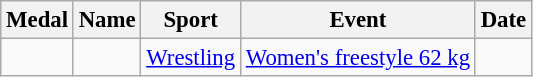<table class="wikitable sortable" style="font-size:95%">
<tr>
<th>Medal</th>
<th>Name</th>
<th>Sport</th>
<th>Event</th>
<th>Date</th>
</tr>
<tr>
<td></td>
<td></td>
<td><a href='#'>Wrestling</a></td>
<td><a href='#'>Women's freestyle 62 kg</a></td>
<td></td>
</tr>
</table>
